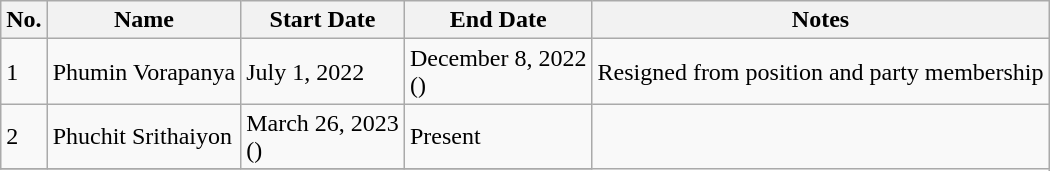<table class="wikitable">
<tr>
<th>No.</th>
<th>Name</th>
<th>Start Date</th>
<th>End Date</th>
<th>Notes</th>
</tr>
<tr>
<td>1</td>
<td>Phumin Vorapanya</td>
<td>July 1, 2022</td>
<td>December 8, 2022<br>()</td>
<td>Resigned from position and party membership</td>
</tr>
<tr>
<td>2</td>
<td>Phuchit Srithaiyon</td>
<td>March 26, 2023<br>()</td>
<td>Present</td>
</tr>
<tr>
</tr>
</table>
